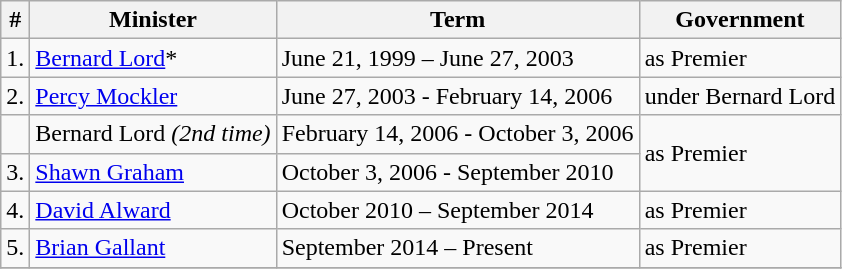<table class="wikitable">
<tr>
<th>#</th>
<th>Minister</th>
<th>Term</th>
<th>Government</th>
</tr>
<tr>
<td>1.</td>
<td><a href='#'>Bernard Lord</a>*</td>
<td>June 21, 1999 – June 27, 2003</td>
<td>as Premier</td>
</tr>
<tr>
<td>2.</td>
<td><a href='#'>Percy Mockler</a></td>
<td>June 27, 2003 - February 14, 2006</td>
<td>under Bernard Lord</td>
</tr>
<tr>
<td></td>
<td>Bernard Lord <em>(2nd time)</em></td>
<td>February 14, 2006 - October 3, 2006</td>
<td rowspan=2>as Premier</td>
</tr>
<tr>
<td>3.</td>
<td><a href='#'>Shawn Graham</a></td>
<td>October 3, 2006 - September 2010</td>
</tr>
<tr>
<td>4.</td>
<td><a href='#'>David Alward</a></td>
<td>October 2010  – September 2014</td>
<td>as Premier</td>
</tr>
<tr>
<td>5.</td>
<td><a href='#'>Brian Gallant</a></td>
<td>September 2014  – Present</td>
<td>as Premier</td>
</tr>
<tr>
</tr>
</table>
